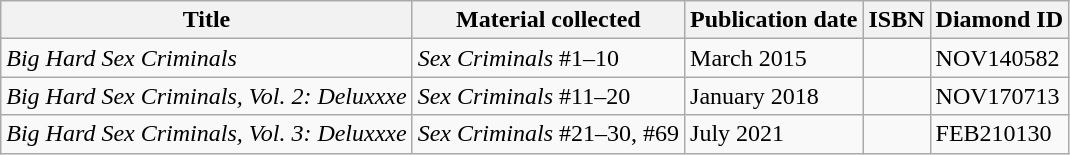<table class="wikitable">
<tr>
<th>Title</th>
<th>Material collected</th>
<th>Publication date</th>
<th>ISBN</th>
<th>Diamond ID</th>
</tr>
<tr>
<td><em>Big Hard Sex Criminals</em></td>
<td><em>Sex Criminals</em> #1–10</td>
<td>March 2015</td>
<td></td>
<td>NOV140582</td>
</tr>
<tr>
<td><em>Big Hard Sex Criminals, Vol. 2: Deluxxxe</em></td>
<td><em>Sex Criminals</em> #11–20</td>
<td>January 2018</td>
<td></td>
<td>NOV170713</td>
</tr>
<tr>
<td><em>Big Hard Sex Criminals, Vol. 3: Deluxxxe</em></td>
<td><em>Sex Criminals</em> #21–30, #69</td>
<td>July 2021</td>
<td></td>
<td>FEB210130</td>
</tr>
</table>
